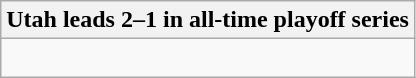<table class="wikitable collapsible collapsed">
<tr>
<th>Utah leads 2–1 in all-time playoff series</th>
</tr>
<tr>
<td><br>

</td>
</tr>
</table>
